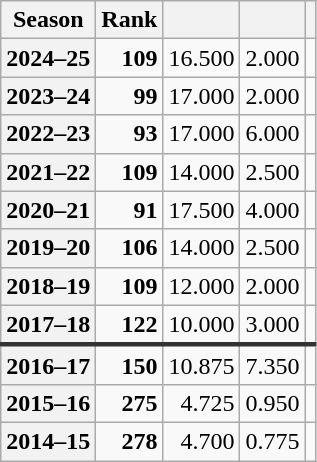<table class="wikitable sortable" style="text-align: right;">
<tr>
<th>Season</th>
<th>Rank</th>
<th></th>
<th></th>
<th></th>
</tr>
<tr>
<th>2024–25</th>
<td><strong>109</strong> </td>
<td>16.500</td>
<td>2.000</td>
<td></td>
</tr>
<tr>
<th>2023–24</th>
<td><strong>99</strong> </td>
<td>17.000</td>
<td>2.000</td>
<td></td>
</tr>
<tr>
<th>2022–23</th>
<td><strong>93</strong> </td>
<td>17.000</td>
<td>6.000</td>
<td></td>
</tr>
<tr>
<th>2021–22</th>
<td><strong>109</strong> </td>
<td>14.000</td>
<td>2.500</td>
<td></td>
</tr>
<tr>
<th>2020–21</th>
<td><strong>91</strong> </td>
<td>17.500</td>
<td>4.000</td>
<td></td>
</tr>
<tr>
<th>2019–20</th>
<td><strong>106</strong> </td>
<td>14.000</td>
<td>2.500</td>
<td></td>
</tr>
<tr>
<th>2018–19</th>
<td><strong>109</strong> </td>
<td>12.000</td>
<td>2.000</td>
<td></td>
</tr>
<tr>
<th>2017–18</th>
<td><strong>122</strong> </td>
<td>10.000</td>
<td>3.000</td>
<td></td>
</tr>
<tr style="border-top: 3px solid #333333;">
<th>2016–17</th>
<td><strong>150</strong> </td>
<td>10.875</td>
<td>7.350</td>
<td></td>
</tr>
<tr>
<th>2015–16</th>
<td><strong>275</strong> </td>
<td>4.725</td>
<td>0.950</td>
<td></td>
</tr>
<tr>
<th>2014–15</th>
<td><strong>278</strong> </td>
<td>4.700</td>
<td>0.775</td>
<td></td>
</tr>
</table>
